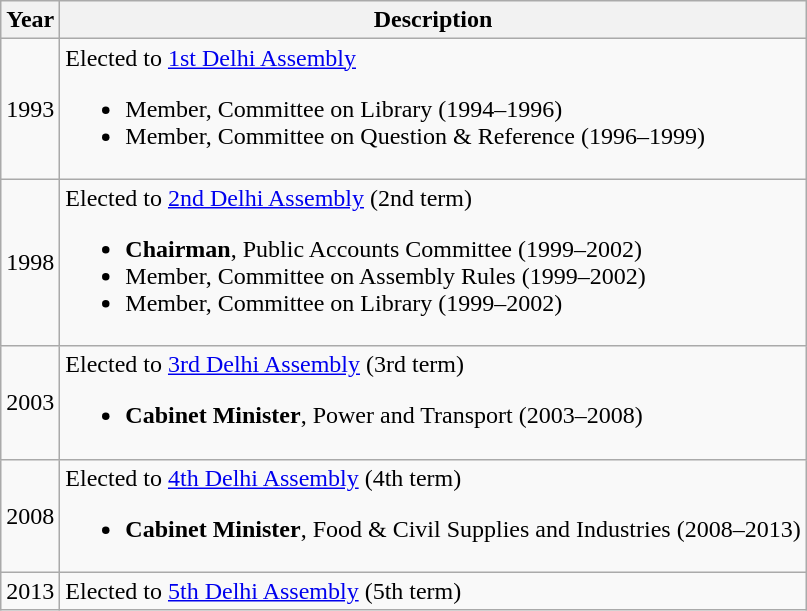<table class="wikitable">
<tr>
<th>Year</th>
<th>Description</th>
</tr>
<tr>
<td>1993</td>
<td>Elected to <a href='#'>1st Delhi Assembly</a><br><ul><li>Member, Committee on Library (1994–1996)</li><li>Member, Committee on Question & Reference (1996–1999)</li></ul></td>
</tr>
<tr>
<td>1998</td>
<td>Elected to <a href='#'>2nd Delhi Assembly</a> (2nd term)<br><ul><li><strong>Chairman</strong>, Public Accounts Committee (1999–2002)</li><li>Member, Committee on Assembly Rules (1999–2002)</li><li>Member, Committee on Library (1999–2002)</li></ul></td>
</tr>
<tr>
<td>2003</td>
<td>Elected to <a href='#'>3rd Delhi Assembly</a> (3rd term)<br><ul><li><strong>Cabinet Minister</strong>, Power and Transport (2003–2008)</li></ul></td>
</tr>
<tr>
<td>2008</td>
<td>Elected to <a href='#'>4th Delhi Assembly</a> (4th term)<br><ul><li><strong>Cabinet Minister</strong>, Food & Civil Supplies and Industries (2008–2013)</li></ul></td>
</tr>
<tr>
<td>2013</td>
<td>Elected to <a href='#'>5th Delhi Assembly</a> (5th term)</td>
</tr>
</table>
